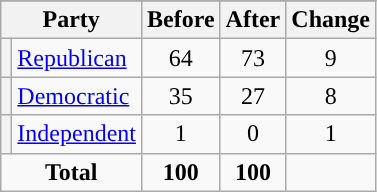<table class="wikitable" style="text-align:center;">
<tr>
</tr>
<tr>
<th colspan=2>Party</th>
<th>Before</th>
<th>After</th>
<th>Change</th>
</tr>
<tr>
<th style="background-color:"></th>
<td style="text-align:left;"><a href='#'>Republican</a></td>
<td>64</td>
<td>73</td>
<td> 9</td>
</tr>
<tr>
<th style="background-color:"></th>
<td style="text-align:left;"><a href='#'>Democratic</a></td>
<td>35</td>
<td>27</td>
<td> 8</td>
</tr>
<tr>
<th style="background-color:"></th>
<td style="text-align:left;"><a href='#'>Independent</a></td>
<td>1</td>
<td>0</td>
<td> 1</td>
</tr>
<tr>
<td colspan=2><strong>Total</strong></td>
<td><strong>100</strong></td>
<td><strong>100</strong></td>
<td></td>
</tr>
</table>
